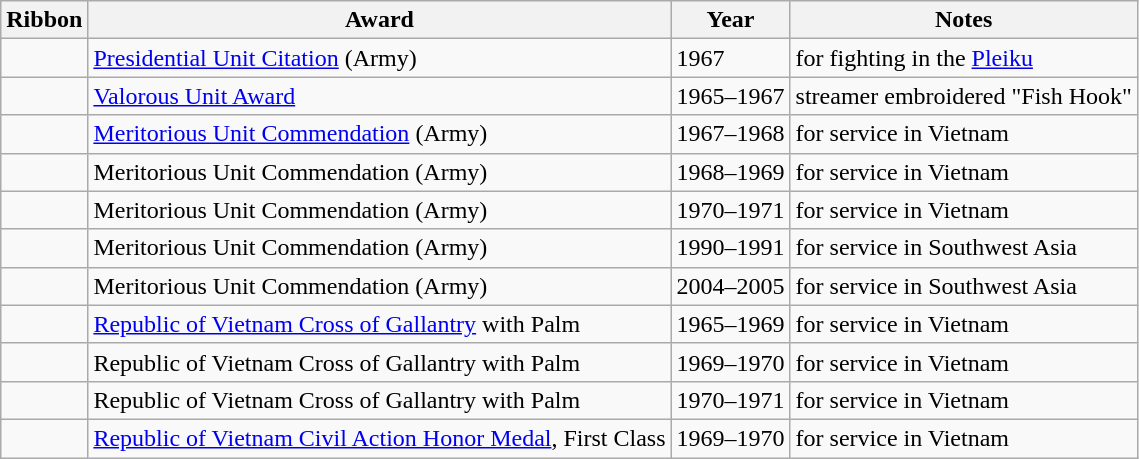<table class="wikitable">
<tr>
<th>Ribbon</th>
<th>Award</th>
<th>Year</th>
<th>Notes</th>
</tr>
<tr>
<td></td>
<td><a href='#'>Presidential Unit Citation</a> (Army)</td>
<td>1967</td>
<td>for fighting in the <a href='#'>Pleiku</a></td>
</tr>
<tr>
<td></td>
<td><a href='#'>Valorous Unit Award</a></td>
<td>1965–1967</td>
<td>streamer embroidered "Fish Hook"</td>
</tr>
<tr>
<td></td>
<td><a href='#'>Meritorious Unit Commendation</a> (Army)</td>
<td>1967–1968</td>
<td>for service in Vietnam</td>
</tr>
<tr>
<td></td>
<td>Meritorious Unit Commendation (Army)</td>
<td>1968–1969</td>
<td>for service in Vietnam</td>
</tr>
<tr>
<td></td>
<td>Meritorious Unit Commendation (Army)</td>
<td>1970–1971</td>
<td>for service in Vietnam</td>
</tr>
<tr>
<td></td>
<td>Meritorious Unit Commendation (Army)</td>
<td>1990–1991</td>
<td>for service in Southwest Asia</td>
</tr>
<tr>
<td></td>
<td>Meritorious Unit Commendation (Army)</td>
<td>2004–2005</td>
<td>for service in Southwest Asia</td>
</tr>
<tr>
<td></td>
<td><a href='#'>Republic of Vietnam Cross of Gallantry</a> with Palm</td>
<td>1965–1969</td>
<td>for service in Vietnam</td>
</tr>
<tr>
<td></td>
<td>Republic of Vietnam Cross of Gallantry with Palm</td>
<td>1969–1970</td>
<td>for service in Vietnam</td>
</tr>
<tr>
<td></td>
<td>Republic of Vietnam Cross of Gallantry with Palm</td>
<td>1970–1971</td>
<td>for service in Vietnam</td>
</tr>
<tr>
<td></td>
<td><a href='#'>Republic of Vietnam Civil Action Honor Medal</a>, First Class</td>
<td>1969–1970</td>
<td>for service in Vietnam</td>
</tr>
</table>
